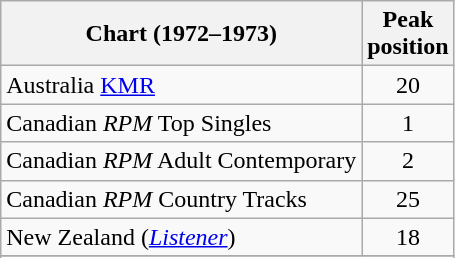<table class="wikitable sortable">
<tr>
<th>Chart (1972–1973)</th>
<th>Peak<br>position</th>
</tr>
<tr>
<td>Australia <a href='#'>KMR</a></td>
<td style="text-align:center;">20</td>
</tr>
<tr>
<td>Canadian <em>RPM</em> Top Singles</td>
<td style="text-align:center;">1</td>
</tr>
<tr>
<td>Canadian <em>RPM</em> Adult Contemporary</td>
<td style="text-align:center;">2</td>
</tr>
<tr>
<td>Canadian <em>RPM</em> Country Tracks</td>
<td style="text-align:center;">25</td>
</tr>
<tr>
<td>New Zealand (<em><a href='#'>Listener</a></em>)</td>
<td style="text-align:center;">18</td>
</tr>
<tr>
</tr>
<tr>
</tr>
<tr>
</tr>
</table>
